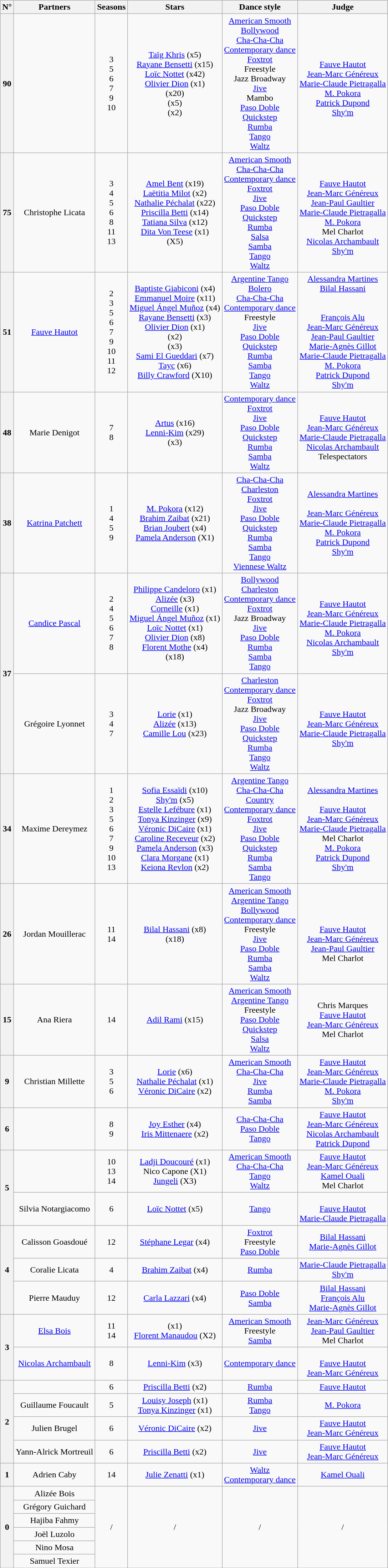<table class="wikitable sortable" style="text-align:center">
<tr>
<th>N°</th>
<th>Partners</th>
<th>Seasons</th>
<th>Stars</th>
<th>Dance style</th>
<th>Judge</th>
</tr>
<tr>
<th>90</th>
<td></td>
<td>3<br>5<br>6<br>7<br>9<br>10</td>
<td><a href='#'>Taïg Khris</a> (x5)<br><a href='#'>Rayane Bensetti</a> (x15)<br><a href='#'>Loïc Nottet</a> (x42)<br><a href='#'>Olivier Dion</a> (x1)<br> (x20)<br> (x5)<br> (x2)</td>
<td><a href='#'>American Smooth</a><br><a href='#'>Bollywood</a><br><a href='#'>Cha-Cha-Cha</a><br><a href='#'>Contemporary dance</a><br><a href='#'>Foxtrot</a><br>Freestyle<br>Jazz Broadway<br><a href='#'>Jive</a><br>Mambo<br><a href='#'>Paso Doble</a><br><a href='#'>Quickstep</a><br><a href='#'>Rumba</a><br><a href='#'>Tango</a><br><a href='#'>Waltz</a></td>
<td><br><a href='#'>Fauve Hautot</a><br><a href='#'>Jean-Marc Généreux</a><br><a href='#'>Marie-Claude Pietragalla</a><br><a href='#'>M. Pokora</a><br><a href='#'>Patrick Dupond</a><br><a href='#'>Shy'm</a></td>
</tr>
<tr>
<th>75</th>
<td>Christophe Licata</td>
<td>3<br>4<br>5<br>6<br>8<br>11<br>13</td>
<td><a href='#'>Amel Bent</a> (x19)<br><a href='#'>Laëtitia Milot</a> (x2)<br><a href='#'>Nathalie Péchalat</a> (x22)<br><a href='#'>Priscilla Betti</a> (x14)<br><a href='#'>Tatiana Silva</a> (x12)<br><a href='#'>Dita Von Teese</a> (x1)<br> (X5)</td>
<td><a href='#'>American Smooth</a><br><a href='#'>Cha-Cha-Cha</a><br><a href='#'>Contemporary dance</a><br><a href='#'>Foxtrot</a><br><a href='#'>Jive</a><br><a href='#'>Paso Doble</a><br><a href='#'>Quickstep</a><br><a href='#'>Rumba</a><br><a href='#'>Salsa</a><br><a href='#'>Samba</a><br><a href='#'>Tango</a><br><a href='#'>Waltz</a></td>
<td><br><a href='#'>Fauve Hautot</a><br><a href='#'>Jean-Marc Généreux</a><br><a href='#'>Jean-Paul Gaultier</a><br><a href='#'>Marie-Claude Pietragalla</a><br><a href='#'>M. Pokora</a><br>Mel Charlot<br><a href='#'>Nicolas Archambault</a><br><a href='#'>Shy'm</a></td>
</tr>
<tr>
<th>51</th>
<td><a href='#'>Fauve Hautot</a></td>
<td>2<br>3<br>5<br>6<br>7<br>9<br>10<br>11<br>12</td>
<td><a href='#'>Baptiste Giabiconi</a> (x4)<br><a href='#'>Emmanuel Moire</a> (x11)<br><a href='#'>Miguel Ángel Muñoz</a> (x4)<br><a href='#'>Rayane Bensetti</a> (x3)<br><a href='#'>Olivier Dion</a> (x1)<br> (x2)<br> (x3)<br><a href='#'>Sami El Gueddari</a> (x7)<br><a href='#'>Tayc</a> (x6)<br><a href='#'>Billy Crawford</a> (X10)</td>
<td><a href='#'>Argentine Tango</a><br><a href='#'>Bolero</a><br><a href='#'>Cha-Cha-Cha</a><br><a href='#'>Contemporary dance</a><br>Freestyle<br><a href='#'>Jive</a><br><a href='#'>Paso Doble</a><br><a href='#'>Quickstep</a><br><a href='#'>Rumba</a><br><a href='#'>Samba</a><br><a href='#'>Tango</a><br><a href='#'>Waltz</a></td>
<td><a href='#'>Alessandra Martines</a><br><a href='#'>Bilal Hassani</a><br><br><br><a href='#'>François Alu</a><br><a href='#'>Jean-Marc Généreux</a><br><a href='#'>Jean-Paul Gaultier</a><br><a href='#'>Marie-Agnès Gillot</a><br><a href='#'>Marie-Claude Pietragalla</a><br><a href='#'>M. Pokora</a><br><a href='#'>Patrick Dupond</a><br><a href='#'>Shy'm</a></td>
</tr>
<tr>
<th>48</th>
<td>Marie Denigot</td>
<td>7<br>8</td>
<td><a href='#'>Artus</a> (x16)<br><a href='#'>Lenni-Kim</a> (x29)<br> (x3)</td>
<td><a href='#'>Contemporary dance</a><br><a href='#'>Foxtrot</a><br><a href='#'>Jive</a><br><a href='#'>Paso Doble</a><br><a href='#'>Quickstep</a><br><a href='#'>Rumba</a><br><a href='#'>Samba</a><br><a href='#'>Waltz</a></td>
<td><br><a href='#'>Fauve Hautot</a><br><a href='#'>Jean-Marc Généreux</a><br><a href='#'>Marie-Claude Pietragalla</a><br><a href='#'>Nicolas Archambault</a><br>Telespectators</td>
</tr>
<tr>
<th>38</th>
<td><a href='#'>Katrina Patchett</a></td>
<td>1<br>4<br>5<br>9</td>
<td><a href='#'>M. Pokora</a> (x12)<br><a href='#'>Brahim Zaibat</a> (x21)<br><a href='#'>Brian Joubert</a> (x4)<br><a href='#'>Pamela Anderson</a> (X1)</td>
<td><a href='#'>Cha-Cha-Cha</a><br><a href='#'>Charleston</a><br><a href='#'>Foxtrot</a><br><a href='#'>Jive</a><br><a href='#'>Paso Doble</a><br><a href='#'>Quickstep</a><br><a href='#'>Rumba</a><br><a href='#'>Samba</a><br><a href='#'>Tango</a><br><a href='#'>Viennese Waltz</a></td>
<td><a href='#'>Alessandra Martines</a><br><br><a href='#'>Jean-Marc Généreux</a><br><a href='#'>Marie-Claude Pietragalla</a><br><a href='#'>M. Pokora</a><br><a href='#'>Patrick Dupond</a><br><a href='#'>Shy'm</a></td>
</tr>
<tr>
<th rowspan="2">37</th>
<td><a href='#'>Candice Pascal</a></td>
<td>2<br>4<br>5<br>6<br>7<br>8</td>
<td><a href='#'>Philippe Candeloro</a> (x1)<br><a href='#'>Alizée</a> (x3)<br><a href='#'>Corneille</a> (x1)<br><a href='#'>Miguel Ángel Muñoz</a> (x1)<br><a href='#'>Loïc Nottet</a> (x1)<br><a href='#'>Olivier Dion</a> (x8)<br><a href='#'>Florent Mothe</a> (x4)<br> (x18)</td>
<td><a href='#'>Bollywood</a><br><a href='#'>Charleston</a><br><a href='#'>Contemporary dance</a><br><a href='#'>Foxtrot</a><br>Jazz Broadway<br><a href='#'>Jive</a><br><a href='#'>Paso Doble</a><br><a href='#'>Rumba</a><br><a href='#'>Samba</a><br><a href='#'>Tango</a></td>
<td><br><a href='#'>Fauve Hautot</a><br><a href='#'>Jean-Marc Généreux</a><br><a href='#'>Marie-Claude Pietragalla</a><br><a href='#'>M. Pokora</a><br><a href='#'>Nicolas Archambault</a><br><a href='#'>Shy'm</a></td>
</tr>
<tr>
<td>Grégoire Lyonnet</td>
<td>3<br>4<br>7</td>
<td><a href='#'>Lorie</a> (x1)<br><a href='#'>Alizée</a> (x13)<br><a href='#'>Camille Lou</a> (x23)</td>
<td><a href='#'>Charleston</a><br><a href='#'>Contemporary dance</a><br><a href='#'>Foxtrot</a><br>Jazz Broadway<br><a href='#'>Jive</a><br><a href='#'>Paso Doble</a><br><a href='#'>Quickstep</a><br><a href='#'>Rumba</a><br><a href='#'>Tango</a><br><a href='#'>Waltz</a></td>
<td><br><a href='#'>Fauve Hautot</a><br><a href='#'>Jean-Marc Généreux</a><br><a href='#'>Marie-Claude Pietragalla</a><br><a href='#'>Shy'm</a></td>
</tr>
<tr>
<th>34</th>
<td>Maxime Dereymez</td>
<td>1<br>2<br>3<br>5<br>6<br>7<br>9<br>10<br>13</td>
<td><a href='#'>Sofia Essaïdi</a> (x10)<br><a href='#'>Shy'm</a> (x5)<br><a href='#'>Estelle Lefébure</a> (x1)<br><a href='#'>Tonya Kinzinger</a> (x9)<br><a href='#'>Véronic DiCaire</a> (x1)<br><a href='#'>Caroline Receveur</a> (x2)<br><a href='#'>Pamela Anderson</a> (x3)<br><a href='#'>Clara Morgane</a> (x1)<br><a href='#'>Keiona Revlon</a> (x2)</td>
<td><a href='#'>Argentine Tango</a><br><a href='#'>Cha-Cha-Cha</a><br><a href='#'>Country</a><br><a href='#'>Contemporary dance</a><br><a href='#'>Foxtrot</a><br><a href='#'>Jive</a><br><a href='#'>Paso Doble</a><br><a href='#'>Quickstep</a><br><a href='#'>Rumba</a><br><a href='#'>Samba</a><br><a href='#'>Tango</a></td>
<td><a href='#'>Alessandra Martines</a><br><br><a href='#'>Fauve Hautot</a><br><a href='#'>Jean-Marc Généreux</a><br><a href='#'>Marie-Claude Pietragalla</a><br>Mel Charlot<br><a href='#'>M. Pokora</a><br><a href='#'>Patrick Dupond</a><br><a href='#'>Shy'm</a></td>
</tr>
<tr>
<th>26</th>
<td>Jordan Mouillerac</td>
<td>11<br>14</td>
<td><a href='#'>Bilal Hassani</a> (x8)<br> (x18)</td>
<td><a href='#'>American Smooth</a><br><a href='#'>Argentine Tango</a><br><a href='#'>Bollywood</a><br><a href='#'>Contemporary dance</a><br>Freestyle<br><a href='#'>Jive</a><br><a href='#'>Paso Doble</a><br><a href='#'>Rumba</a><br><a href='#'>Samba</a><br><a href='#'>Waltz</a></td>
<td><br><br><a href='#'>Fauve Hautot</a><br><a href='#'>Jean-Marc Généreux</a><br><a href='#'>Jean-Paul Gaultier</a><br>Mel Charlot</td>
</tr>
<tr>
<th>15</th>
<td>Ana Riera</td>
<td>14</td>
<td><a href='#'>Adil Rami</a> (x15)</td>
<td><a href='#'>American Smooth</a><br><a href='#'>Argentine Tango</a><br>Freestyle<br><a href='#'>Paso Doble</a><br><a href='#'>Quickstep</a><br><a href='#'>Salsa</a><br><a href='#'>Waltz</a></td>
<td>Chris Marques<br><a href='#'>Fauve Hautot</a><br><a href='#'>Jean-Marc Généreux</a><br>Mel Charlot</td>
</tr>
<tr>
<th>9</th>
<td>Christian Millette</td>
<td>3<br>5<br>6</td>
<td><a href='#'>Lorie</a> (x6)<br><a href='#'>Nathalie Péchalat</a> (x1)<br><a href='#'>Véronic DiCaire</a> (x2)</td>
<td><a href='#'>American Smooth</a><br><a href='#'>Cha-Cha-Cha</a><br><a href='#'>Jive</a><br><a href='#'>Rumba</a><br><a href='#'>Samba</a></td>
<td><a href='#'>Fauve Hautot</a><br><a href='#'>Jean-Marc Généreux</a><br><a href='#'>Marie-Claude Pietragalla</a><br><a href='#'>M. Pokora</a><br><a href='#'>Shy'm</a></td>
</tr>
<tr>
<th>6</th>
<td></td>
<td>8<br>9</td>
<td><a href='#'>Joy Esther</a> (x4)<br><a href='#'>Iris Mittenaere</a> (x2)</td>
<td><a href='#'>Cha-Cha-Cha</a><br><a href='#'>Paso Doble</a><br><a href='#'>Tango</a></td>
<td><a href='#'>Fauve Hautot</a><br><a href='#'>Jean-Marc Généreux</a><br><a href='#'>Nicolas Archambault</a><br><a href='#'>Patrick Dupond</a></td>
</tr>
<tr>
<th rowspan="2">5</th>
<td></td>
<td>10<br>13<br>14</td>
<td><a href='#'>Ladji Doucouré</a> (x1)<br>Nico Capone (X1)<br><a href='#'>Jungeli</a> (X3)</td>
<td><a href='#'>American Smooth</a><br><a href='#'>Cha-Cha-Cha</a><br><a href='#'>Tango</a><br><a href='#'>Waltz</a></td>
<td><a href='#'>Fauve Hautot</a><br><a href='#'>Jean-Marc Généreux</a><br><a href='#'>Kamel Ouali</a><br>Mel Charlot</td>
</tr>
<tr>
<td>Silvia Notargiacomo</td>
<td>6</td>
<td><a href='#'>Loïc Nottet</a> (x5)</td>
<td><a href='#'>Tango</a></td>
<td><br><a href='#'>Fauve Hautot</a><br><a href='#'>Marie-Claude Pietragalla</a></td>
</tr>
<tr>
<th rowspan="3">4</th>
<td>Calisson Goasdoué</td>
<td>12</td>
<td><a href='#'>Stéphane Legar</a> (x4)</td>
<td><a href='#'>Foxtrot</a><br>Freestyle<br><a href='#'>Paso Doble</a></td>
<td><a href='#'>Bilal Hassani</a><br><a href='#'>Marie-Agnès Gillot</a></td>
</tr>
<tr>
<td>Coralie Licata</td>
<td>4</td>
<td><a href='#'>Brahim Zaibat</a> (x4)</td>
<td><a href='#'>Rumba</a></td>
<td><a href='#'>Marie-Claude Pietragalla</a><br><a href='#'>Shy'm</a></td>
</tr>
<tr>
<td>Pierre Mauduy</td>
<td>12</td>
<td><a href='#'>Carla Lazzari</a> (x4)</td>
<td><a href='#'>Paso Doble</a><br><a href='#'>Samba</a></td>
<td><a href='#'>Bilal Hassani</a><br><a href='#'>François Alu</a><br><a href='#'>Marie-Agnès Gillot</a></td>
</tr>
<tr>
<th rowspan="2">3</th>
<td><a href='#'>Elsa Bois</a></td>
<td>11<br>14</td>
<td> (x1)<br><a href='#'>Florent Manaudou</a> (X2)</td>
<td><a href='#'>American Smooth</a><br>Freestyle<br><a href='#'>Samba</a></td>
<td><a href='#'>Jean-Marc Généreux</a><br><a href='#'>Jean-Paul Gaultier</a><br>Mel Charlot</td>
</tr>
<tr>
<td><a href='#'>Nicolas Archambault</a></td>
<td>8</td>
<td><a href='#'>Lenni-Kim</a> (x3)</td>
<td><a href='#'>Contemporary dance</a></td>
<td><br><a href='#'>Fauve Hautot</a><br><a href='#'>Jean-Marc Généreux</a></td>
</tr>
<tr>
<th rowspan="4">2</th>
<td></td>
<td>6</td>
<td><a href='#'>Priscilla Betti</a> (x2)</td>
<td><a href='#'>Rumba</a></td>
<td><a href='#'>Fauve Hautot</a></td>
</tr>
<tr>
<td>Guillaume Foucault</td>
<td>5</td>
<td><a href='#'>Louisy Joseph</a> (x1)<br><a href='#'>Tonya Kinzinger</a> (x1)</td>
<td><a href='#'>Rumba</a><br><a href='#'>Tango</a></td>
<td><a href='#'>M. Pokora</a></td>
</tr>
<tr>
<td>Julien Brugel</td>
<td>6</td>
<td><a href='#'>Véronic DiCaire</a> (x2)</td>
<td><a href='#'>Jive</a></td>
<td><a href='#'>Fauve Hautot</a><br><a href='#'>Jean-Marc Généreux</a></td>
</tr>
<tr>
<td>Yann-Alrick Mortreuil</td>
<td>6</td>
<td><a href='#'>Priscilla Betti</a> (x2)</td>
<td><a href='#'>Jive</a></td>
<td><a href='#'>Fauve Hautot</a><br><a href='#'>Jean-Marc Généreux</a></td>
</tr>
<tr>
<th>1</th>
<td>Adrien Caby</td>
<td>14</td>
<td><a href='#'>Julie Zenatti</a> (x1)</td>
<td><a href='#'>Waltz</a><br><a href='#'>Contemporary dance</a></td>
<td><a href='#'>Kamel Ouali</a></td>
</tr>
<tr>
<th rowspan="6">0</th>
<td>Alizée Bois</td>
<td rowspan="6">/</td>
<td rowspan="6">/</td>
<td rowspan="6">/</td>
<td rowspan="6">/</td>
</tr>
<tr>
<td>Grégory Guichard</td>
</tr>
<tr>
<td>Hajiba Fahmy</td>
</tr>
<tr>
<td>Joël Luzolo</td>
</tr>
<tr>
<td>Nino Mosa</td>
</tr>
<tr>
<td>Samuel Texier</td>
</tr>
<tr>
</tr>
</table>
